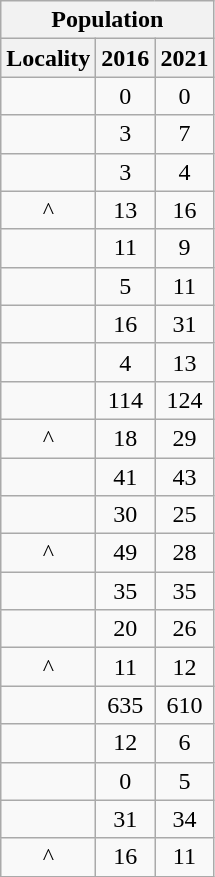<table class="wikitable" style="text-align:center;">
<tr>
<th colspan="3" style="text-align:center;  font-weight:bold">Population</th>
</tr>
<tr>
<th style="text-align:center; background:  font-weight:bold">Locality</th>
<th style="text-align:center; background:  font-weight:bold"><strong>2016</strong></th>
<th style="text-align:center; background:  font-weight:bold"><strong>2021</strong></th>
</tr>
<tr>
<td></td>
<td>0</td>
<td>0</td>
</tr>
<tr>
<td></td>
<td>3</td>
<td>7</td>
</tr>
<tr>
<td></td>
<td>3</td>
<td>4</td>
</tr>
<tr>
<td>^</td>
<td>13</td>
<td>16</td>
</tr>
<tr>
<td></td>
<td>11</td>
<td>9</td>
</tr>
<tr>
<td></td>
<td>5</td>
<td>11</td>
</tr>
<tr>
<td></td>
<td>16</td>
<td>31</td>
</tr>
<tr>
<td></td>
<td>4</td>
<td>13</td>
</tr>
<tr>
<td></td>
<td>114</td>
<td>124</td>
</tr>
<tr>
<td>^</td>
<td>18</td>
<td>29</td>
</tr>
<tr>
<td></td>
<td>41</td>
<td>43</td>
</tr>
<tr>
<td></td>
<td>30</td>
<td>25</td>
</tr>
<tr>
<td>^</td>
<td>49</td>
<td>28</td>
</tr>
<tr>
<td></td>
<td>35</td>
<td>35</td>
</tr>
<tr>
<td></td>
<td>20</td>
<td>26</td>
</tr>
<tr>
<td>^</td>
<td>11</td>
<td>12</td>
</tr>
<tr>
<td></td>
<td>635</td>
<td>610</td>
</tr>
<tr>
<td></td>
<td>12</td>
<td>6</td>
</tr>
<tr>
<td></td>
<td>0</td>
<td>5</td>
</tr>
<tr>
<td></td>
<td>31</td>
<td>34</td>
</tr>
<tr>
<td>^</td>
<td>16</td>
<td>11</td>
</tr>
</table>
